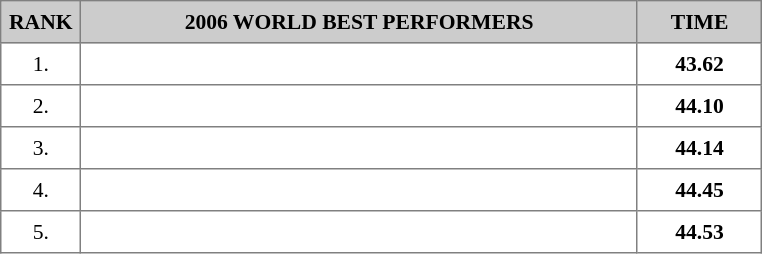<table border="1" cellspacing="2" cellpadding="5" style="border-collapse: collapse; font-size: 90%;">
<tr style="background:#ccc;">
<th>RANK</th>
<th style="text-align:center; width:25em;">2006 WORLD BEST PERFORMERS</th>
<th style="text-align:center; width:5em;">TIME</th>
</tr>
<tr>
<td style="text-align:center;">1.</td>
<td></td>
<td style="text-align:center;"><strong>43.62</strong></td>
</tr>
<tr>
<td style="text-align:center;">2.</td>
<td></td>
<td style="text-align:center;"><strong>44.10</strong></td>
</tr>
<tr>
<td style="text-align:center;">3.</td>
<td></td>
<td style="text-align:center;"><strong>44.14</strong></td>
</tr>
<tr>
<td style="text-align:center;">4.</td>
<td></td>
<td style="text-align:center;"><strong>44.45</strong></td>
</tr>
<tr>
<td style="text-align:center;">5.</td>
<td></td>
<td style="text-align:center;"><strong>44.53</strong></td>
</tr>
</table>
